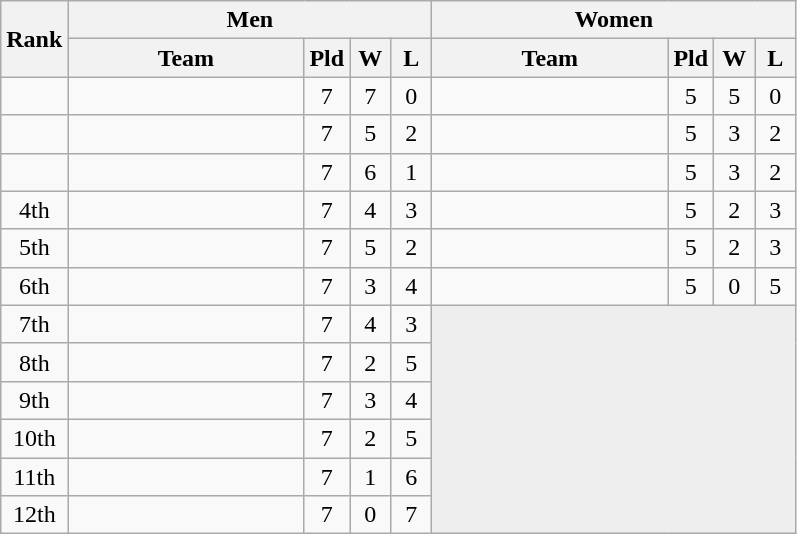<table class=wikitable>
<tr>
<th rowspan=2>Rank</th>
<th colspan=4>Men</th>
<th colspan=4>Women</th>
</tr>
<tr>
<th width=150px>Team</th>
<th width=20px>Pld</th>
<th width=20px>W</th>
<th width=20px>L</th>
<th width=150px>Team</th>
<th width=20px>Pld</th>
<th width=20px>W</th>
<th width=20px>L</th>
</tr>
<tr align=center>
<td></td>
<td align=left></td>
<td>7</td>
<td>7</td>
<td>0</td>
<td align=left></td>
<td>5</td>
<td>5</td>
<td>0</td>
</tr>
<tr align=center>
<td></td>
<td align=left></td>
<td>7</td>
<td>5</td>
<td>2</td>
<td align=left></td>
<td>5</td>
<td>3</td>
<td>2</td>
</tr>
<tr align=center>
<td></td>
<td align=left></td>
<td>7</td>
<td>6</td>
<td>1</td>
<td align=left></td>
<td>5</td>
<td>3</td>
<td>2</td>
</tr>
<tr align=center>
<td>4th</td>
<td align=left></td>
<td>7</td>
<td>4</td>
<td>3</td>
<td align=left></td>
<td>5</td>
<td>2</td>
<td>3</td>
</tr>
<tr align=center>
<td>5th</td>
<td align=left></td>
<td>7</td>
<td>5</td>
<td>2</td>
<td align=left></td>
<td>5</td>
<td>2</td>
<td>3</td>
</tr>
<tr align=center>
<td>6th</td>
<td align=left></td>
<td>7</td>
<td>3</td>
<td>4</td>
<td align=left></td>
<td>5</td>
<td>0</td>
<td>5</td>
</tr>
<tr align=center>
<td>7th</td>
<td align=left></td>
<td>7</td>
<td>4</td>
<td>3</td>
<td colspan=4 rowspan=6 bgcolor=#eee></td>
</tr>
<tr align=center>
<td>8th</td>
<td align=left></td>
<td>7</td>
<td>2</td>
<td>5</td>
</tr>
<tr align=center>
<td>9th</td>
<td align=left></td>
<td>7</td>
<td>3</td>
<td>4</td>
</tr>
<tr align=center>
<td>10th</td>
<td align=left></td>
<td>7</td>
<td>2</td>
<td>5</td>
</tr>
<tr align=center>
<td>11th</td>
<td align=left></td>
<td>7</td>
<td>1</td>
<td>6</td>
</tr>
<tr align=center>
<td>12th</td>
<td align=left></td>
<td>7</td>
<td>0</td>
<td>7</td>
</tr>
</table>
